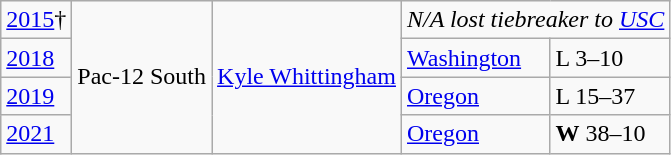<table class="wikitable">
<tr>
<td><a href='#'>2015</a>†</td>
<td rowspan="5">Pac-12 South</td>
<td rowspan="5"><a href='#'>Kyle Whittingham</a></td>
<td colspan=2><em>N/A lost tiebreaker to <a href='#'>USC</a></em></td>
</tr>
<tr>
<td><a href='#'>2018</a></td>
<td><a href='#'>Washington</a></td>
<td>L 3–10</td>
</tr>
<tr>
<td><a href='#'>2019</a></td>
<td><a href='#'>Oregon</a></td>
<td>L 15–37</td>
</tr>
<tr>
<td><a href='#'>2021</a></td>
<td><a href='#'>Oregon</a></td>
<td><strong>W</strong> 38–10</td>
</tr>
</table>
